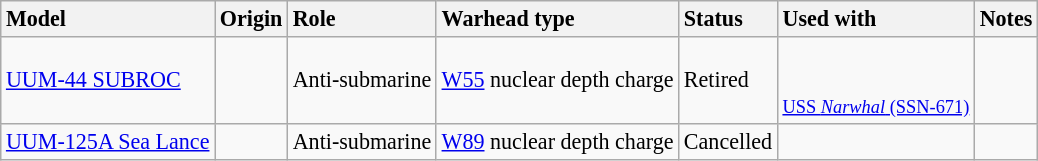<table class="wikitable sortable" style="font-size: 92%;">
<tr>
<th style="text-align: left">Model</th>
<th style="text-align: left">Origin</th>
<th style="text-align: left">Role</th>
<th style="text-align: left">Warhead type</th>
<th style="text-align: left">Status</th>
<th style="text-align: left">Used with</th>
<th style="text-align: left">Notes</th>
</tr>
<tr>
<td><a href='#'>UUM-44 SUBROC</a></td>
<td></td>
<td>Anti-submarine</td>
<td><a href='#'>W55</a> nuclear depth charge</td>
<td>Retired</td>
<td><small></small><br><small><em></em></small><br><a href='#'><small>USS <em>Narwhal</em> (SSN-671)</small></a></td>
<td></td>
</tr>
<tr>
<td><a href='#'>UUM-125A Sea Lance</a></td>
<td></td>
<td>Anti-submarine</td>
<td><a href='#'>W89</a> nuclear depth charge</td>
<td>Cancelled</td>
<td><small></small><br><small><em></em></small></td>
<td></td>
</tr>
</table>
